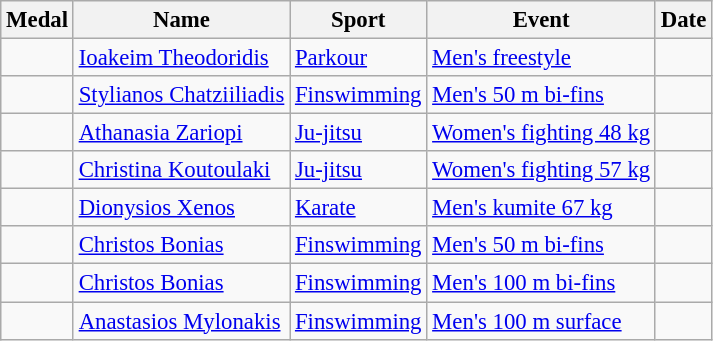<table class="wikitable sortable" style="font-size: 95%;">
<tr>
<th>Medal</th>
<th>Name</th>
<th>Sport</th>
<th>Event</th>
<th>Date</th>
</tr>
<tr>
<td></td>
<td><a href='#'>Ioakeim Theodoridis</a></td>
<td><a href='#'>Parkour</a></td>
<td><a href='#'>Men's freestyle</a></td>
<td></td>
</tr>
<tr>
<td></td>
<td><a href='#'>Stylianos Chatziiliadis</a></td>
<td><a href='#'>Finswimming</a></td>
<td><a href='#'>Men's 50 m bi-fins</a></td>
<td></td>
</tr>
<tr>
<td></td>
<td><a href='#'>Athanasia Zariopi</a></td>
<td><a href='#'>Ju-jitsu</a></td>
<td><a href='#'>Women's fighting 48 kg</a></td>
<td></td>
</tr>
<tr>
<td></td>
<td><a href='#'>Christina Koutoulaki</a></td>
<td><a href='#'>Ju-jitsu</a></td>
<td><a href='#'>Women's fighting 57 kg</a></td>
<td></td>
</tr>
<tr>
<td></td>
<td><a href='#'>Dionysios Xenos</a></td>
<td><a href='#'>Karate</a></td>
<td><a href='#'>Men's kumite 67 kg</a></td>
<td></td>
</tr>
<tr>
<td></td>
<td><a href='#'>Christos Bonias</a></td>
<td><a href='#'>Finswimming</a></td>
<td><a href='#'>Men's 50 m bi-fins</a></td>
<td></td>
</tr>
<tr>
<td></td>
<td><a href='#'>Christos Bonias</a></td>
<td><a href='#'>Finswimming</a></td>
<td><a href='#'>Men's 100 m bi-fins</a></td>
<td></td>
</tr>
<tr>
<td></td>
<td><a href='#'>Anastasios Mylonakis</a></td>
<td><a href='#'>Finswimming</a></td>
<td><a href='#'>Men's 100 m surface</a></td>
<td></td>
</tr>
</table>
